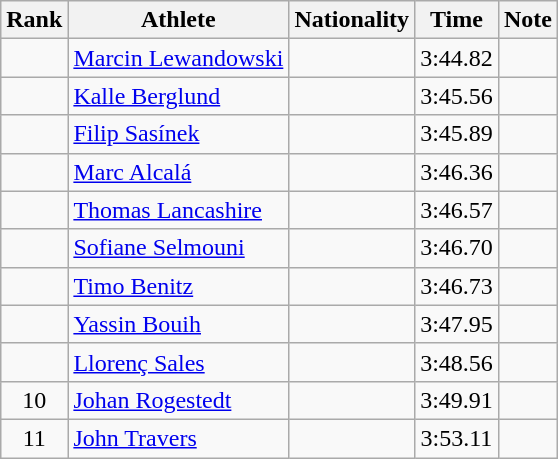<table class="wikitable sortable" style="text-align:center">
<tr>
<th>Rank</th>
<th>Athlete</th>
<th>Nationality</th>
<th>Time</th>
<th>Note</th>
</tr>
<tr>
<td></td>
<td align=left><a href='#'>Marcin Lewandowski</a></td>
<td align=left></td>
<td>3:44.82</td>
<td></td>
</tr>
<tr>
<td></td>
<td align=left><a href='#'>Kalle Berglund</a></td>
<td align=left></td>
<td>3:45.56</td>
<td></td>
</tr>
<tr>
<td></td>
<td align=left><a href='#'>Filip Sasínek</a></td>
<td align=left></td>
<td>3:45.89</td>
<td></td>
</tr>
<tr>
<td></td>
<td align=left><a href='#'>Marc Alcalá</a></td>
<td align=left></td>
<td>3:46.36</td>
<td></td>
</tr>
<tr>
<td></td>
<td align=left><a href='#'>Thomas Lancashire</a></td>
<td align=left></td>
<td>3:46.57</td>
<td></td>
</tr>
<tr>
<td></td>
<td align=left><a href='#'>Sofiane Selmouni</a></td>
<td align=left></td>
<td>3:46.70</td>
<td></td>
</tr>
<tr>
<td></td>
<td align=left><a href='#'>Timo Benitz</a></td>
<td align=left></td>
<td>3:46.73</td>
<td></td>
</tr>
<tr>
<td></td>
<td align=left><a href='#'>Yassin Bouih</a></td>
<td align=left></td>
<td>3:47.95</td>
<td></td>
</tr>
<tr>
<td></td>
<td align=left><a href='#'>Llorenç Sales</a></td>
<td align=left></td>
<td>3:48.56</td>
<td></td>
</tr>
<tr>
<td>10</td>
<td align=left><a href='#'>Johan Rogestedt</a></td>
<td align=left></td>
<td>3:49.91</td>
<td></td>
</tr>
<tr>
<td>11</td>
<td align=left><a href='#'>John Travers</a></td>
<td align=left></td>
<td>3:53.11</td>
<td></td>
</tr>
</table>
